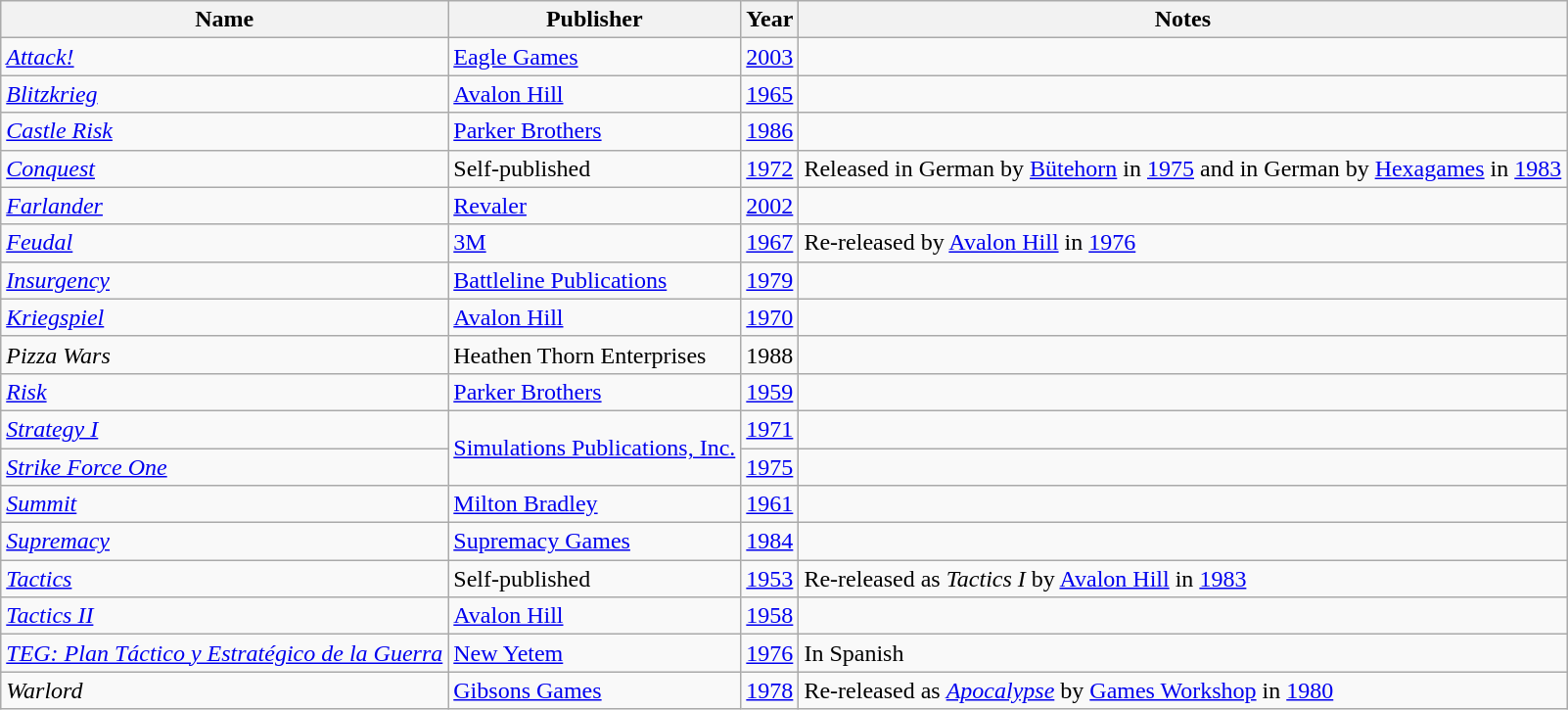<table class="wikitable">
<tr>
<th>Name</th>
<th>Publisher</th>
<th>Year</th>
<th>Notes</th>
</tr>
<tr>
<td><em><a href='#'>Attack!</a></em></td>
<td><a href='#'>Eagle Games</a></td>
<td><a href='#'>2003</a></td>
<td></td>
</tr>
<tr>
<td><em><a href='#'>Blitzkrieg</a></em></td>
<td><a href='#'>Avalon Hill</a></td>
<td><a href='#'>1965</a></td>
<td></td>
</tr>
<tr>
<td><em><a href='#'>Castle Risk</a></em></td>
<td><a href='#'>Parker Brothers</a></td>
<td><a href='#'>1986</a></td>
<td></td>
</tr>
<tr>
<td><em><a href='#'>Conquest</a></em></td>
<td>Self-published</td>
<td><a href='#'>1972</a></td>
<td>Released in German by <a href='#'>Bütehorn</a> in <a href='#'>1975</a> and in German by <a href='#'>Hexagames</a> in <a href='#'>1983</a></td>
</tr>
<tr>
<td><em><a href='#'>Farlander</a></em></td>
<td><a href='#'>Revaler</a></td>
<td><a href='#'>2002</a></td>
<td></td>
</tr>
<tr>
<td><em><a href='#'>Feudal</a></em></td>
<td><a href='#'>3M</a></td>
<td><a href='#'>1967</a></td>
<td>Re-released by <a href='#'>Avalon Hill</a> in <a href='#'>1976</a></td>
</tr>
<tr>
<td><em><a href='#'>Insurgency</a></em></td>
<td><a href='#'>Battleline Publications</a></td>
<td><a href='#'>1979</a></td>
<td></td>
</tr>
<tr>
<td><em><a href='#'>Kriegspiel</a></em></td>
<td><a href='#'>Avalon Hill</a></td>
<td><a href='#'>1970</a></td>
<td></td>
</tr>
<tr>
<td><em>Pizza Wars</em></td>
<td>Heathen Thorn Enterprises</td>
<td>1988</td>
<td></td>
</tr>
<tr>
<td><em><a href='#'>Risk</a></em></td>
<td><a href='#'>Parker Brothers</a></td>
<td><a href='#'>1959</a></td>
<td></td>
</tr>
<tr>
<td><em><a href='#'>Strategy I</a></em></td>
<td rowspan="2"><a href='#'>Simulations Publications, Inc.</a></td>
<td><a href='#'>1971</a></td>
<td></td>
</tr>
<tr>
<td><em><a href='#'>Strike Force One</a></em></td>
<td><a href='#'>1975</a></td>
<td></td>
</tr>
<tr>
<td><em><a href='#'>Summit</a></em></td>
<td><a href='#'>Milton Bradley</a></td>
<td><a href='#'>1961</a></td>
<td></td>
</tr>
<tr>
<td><em><a href='#'>Supremacy</a></em></td>
<td><a href='#'>Supremacy Games</a></td>
<td><a href='#'>1984</a></td>
<td></td>
</tr>
<tr>
<td><em><a href='#'>Tactics</a></em></td>
<td>Self-published</td>
<td><a href='#'>1953</a></td>
<td>Re-released as <em>Tactics I</em> by <a href='#'>Avalon Hill</a> in <a href='#'>1983</a></td>
</tr>
<tr>
<td><em><a href='#'>Tactics II</a></em></td>
<td><a href='#'>Avalon Hill</a></td>
<td><a href='#'>1958</a></td>
<td></td>
</tr>
<tr>
<td><em><a href='#'>TEG: Plan Táctico y Estratégico de la Guerra</a></em></td>
<td><a href='#'>New Yetem</a></td>
<td><a href='#'>1976</a></td>
<td>In Spanish</td>
</tr>
<tr>
<td><em>Warlord</em></td>
<td><a href='#'>Gibsons Games</a></td>
<td><a href='#'>1978</a></td>
<td>Re-released as <em><a href='#'>Apocalypse</a></em> by <a href='#'>Games Workshop</a> in <a href='#'>1980</a></td>
</tr>
</table>
